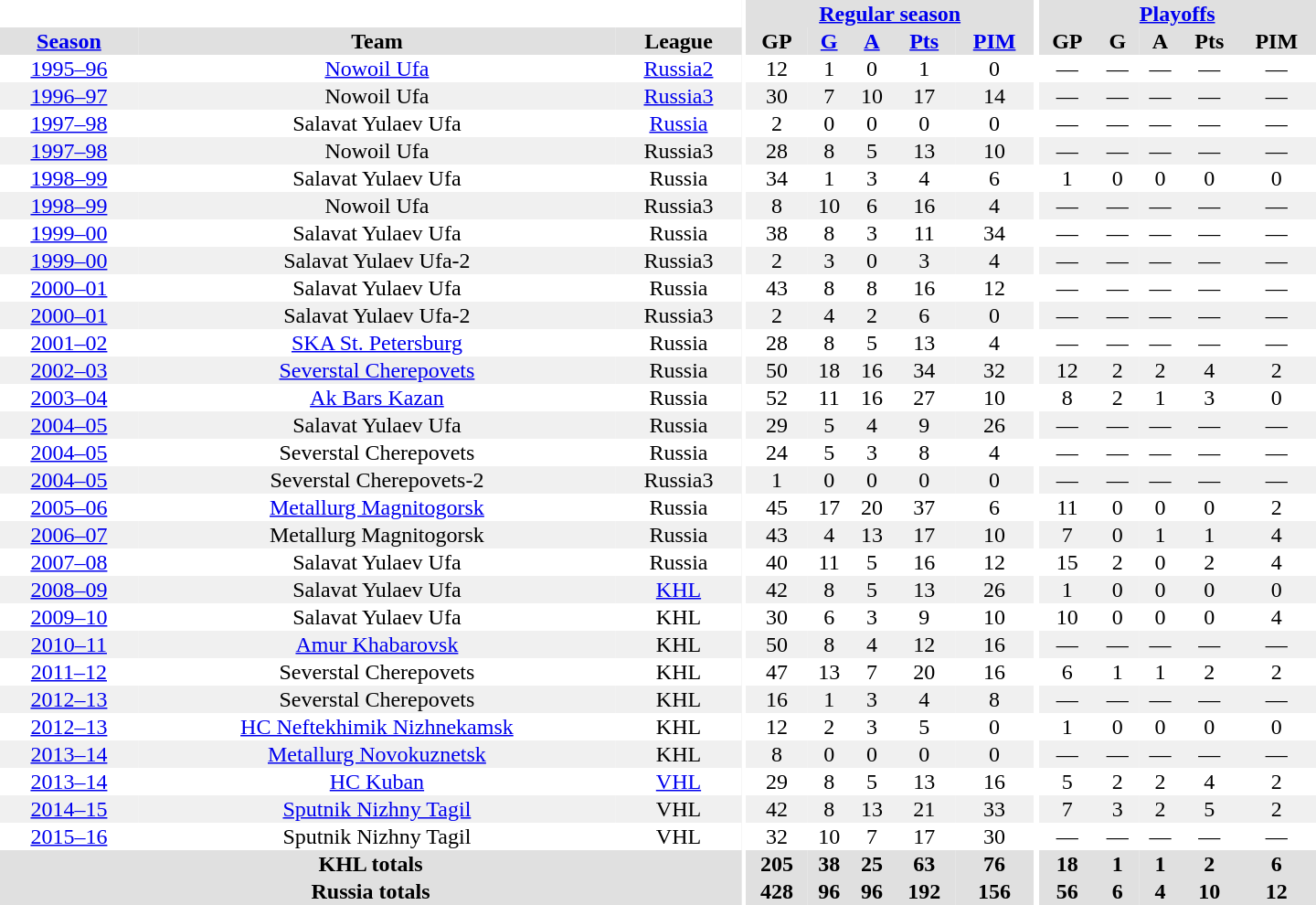<table border="0" cellpadding="1" cellspacing="0" style="text-align:center; width:60em">
<tr bgcolor="#e0e0e0">
<th colspan="3" bgcolor="#ffffff"></th>
<th rowspan="99" bgcolor="#ffffff"></th>
<th colspan="5"><a href='#'>Regular season</a></th>
<th rowspan="99" bgcolor="#ffffff"></th>
<th colspan="5"><a href='#'>Playoffs</a></th>
</tr>
<tr bgcolor="#e0e0e0">
<th><a href='#'>Season</a></th>
<th>Team</th>
<th>League</th>
<th>GP</th>
<th><a href='#'>G</a></th>
<th><a href='#'>A</a></th>
<th><a href='#'>Pts</a></th>
<th><a href='#'>PIM</a></th>
<th>GP</th>
<th>G</th>
<th>A</th>
<th>Pts</th>
<th>PIM</th>
</tr>
<tr>
<td><a href='#'>1995–96</a></td>
<td><a href='#'>Nowoil Ufa</a></td>
<td><a href='#'>Russia2</a></td>
<td>12</td>
<td>1</td>
<td>0</td>
<td>1</td>
<td>0</td>
<td>—</td>
<td>—</td>
<td>—</td>
<td>—</td>
<td>—</td>
</tr>
<tr bgcolor="#f0f0f0">
<td><a href='#'>1996–97</a></td>
<td>Nowoil Ufa</td>
<td><a href='#'>Russia3</a></td>
<td>30</td>
<td>7</td>
<td>10</td>
<td>17</td>
<td>14</td>
<td>—</td>
<td>—</td>
<td>—</td>
<td>—</td>
<td>—</td>
</tr>
<tr>
<td><a href='#'>1997–98</a></td>
<td>Salavat Yulaev Ufa</td>
<td><a href='#'>Russia</a></td>
<td>2</td>
<td>0</td>
<td>0</td>
<td>0</td>
<td>0</td>
<td>—</td>
<td>—</td>
<td>—</td>
<td>—</td>
<td>—</td>
</tr>
<tr bgcolor="#f0f0f0">
<td><a href='#'>1997–98</a></td>
<td>Nowoil Ufa</td>
<td>Russia3</td>
<td>28</td>
<td>8</td>
<td>5</td>
<td>13</td>
<td>10</td>
<td>—</td>
<td>—</td>
<td>—</td>
<td>—</td>
<td>—</td>
</tr>
<tr>
<td><a href='#'>1998–99</a></td>
<td>Salavat Yulaev Ufa</td>
<td>Russia</td>
<td>34</td>
<td>1</td>
<td>3</td>
<td>4</td>
<td>6</td>
<td>1</td>
<td>0</td>
<td>0</td>
<td>0</td>
<td>0</td>
</tr>
<tr bgcolor="#f0f0f0">
<td><a href='#'>1998–99</a></td>
<td>Nowoil Ufa</td>
<td>Russia3</td>
<td>8</td>
<td>10</td>
<td>6</td>
<td>16</td>
<td>4</td>
<td>—</td>
<td>—</td>
<td>—</td>
<td>—</td>
<td>—</td>
</tr>
<tr>
<td><a href='#'>1999–00</a></td>
<td>Salavat Yulaev Ufa</td>
<td>Russia</td>
<td>38</td>
<td>8</td>
<td>3</td>
<td>11</td>
<td>34</td>
<td>—</td>
<td>—</td>
<td>—</td>
<td>—</td>
<td>—</td>
</tr>
<tr bgcolor="#f0f0f0">
<td><a href='#'>1999–00</a></td>
<td>Salavat Yulaev Ufa-2</td>
<td>Russia3</td>
<td>2</td>
<td>3</td>
<td>0</td>
<td>3</td>
<td>4</td>
<td>—</td>
<td>—</td>
<td>—</td>
<td>—</td>
<td>—</td>
</tr>
<tr>
<td><a href='#'>2000–01</a></td>
<td>Salavat Yulaev Ufa</td>
<td>Russia</td>
<td>43</td>
<td>8</td>
<td>8</td>
<td>16</td>
<td>12</td>
<td>—</td>
<td>—</td>
<td>—</td>
<td>—</td>
<td>—</td>
</tr>
<tr bgcolor="#f0f0f0">
<td><a href='#'>2000–01</a></td>
<td>Salavat Yulaev Ufa-2</td>
<td>Russia3</td>
<td>2</td>
<td>4</td>
<td>2</td>
<td>6</td>
<td>0</td>
<td>—</td>
<td>—</td>
<td>—</td>
<td>—</td>
<td>—</td>
</tr>
<tr>
<td><a href='#'>2001–02</a></td>
<td><a href='#'>SKA St. Petersburg</a></td>
<td>Russia</td>
<td>28</td>
<td>8</td>
<td>5</td>
<td>13</td>
<td>4</td>
<td>—</td>
<td>—</td>
<td>—</td>
<td>—</td>
<td>—</td>
</tr>
<tr bgcolor="#f0f0f0">
<td><a href='#'>2002–03</a></td>
<td><a href='#'>Severstal Cherepovets</a></td>
<td>Russia</td>
<td>50</td>
<td>18</td>
<td>16</td>
<td>34</td>
<td>32</td>
<td>12</td>
<td>2</td>
<td>2</td>
<td>4</td>
<td>2</td>
</tr>
<tr>
<td><a href='#'>2003–04</a></td>
<td><a href='#'>Ak Bars Kazan</a></td>
<td>Russia</td>
<td>52</td>
<td>11</td>
<td>16</td>
<td>27</td>
<td>10</td>
<td>8</td>
<td>2</td>
<td>1</td>
<td>3</td>
<td>0</td>
</tr>
<tr bgcolor="#f0f0f0">
<td><a href='#'>2004–05</a></td>
<td>Salavat Yulaev Ufa</td>
<td>Russia</td>
<td>29</td>
<td>5</td>
<td>4</td>
<td>9</td>
<td>26</td>
<td>—</td>
<td>—</td>
<td>—</td>
<td>—</td>
<td>—</td>
</tr>
<tr>
<td><a href='#'>2004–05</a></td>
<td>Severstal Cherepovets</td>
<td>Russia</td>
<td>24</td>
<td>5</td>
<td>3</td>
<td>8</td>
<td>4</td>
<td>—</td>
<td>—</td>
<td>—</td>
<td>—</td>
<td>—</td>
</tr>
<tr bgcolor="#f0f0f0">
<td><a href='#'>2004–05</a></td>
<td>Severstal Cherepovets-2</td>
<td>Russia3</td>
<td>1</td>
<td>0</td>
<td>0</td>
<td>0</td>
<td>0</td>
<td>—</td>
<td>—</td>
<td>—</td>
<td>—</td>
<td>—</td>
</tr>
<tr>
<td><a href='#'>2005–06</a></td>
<td><a href='#'>Metallurg Magnitogorsk</a></td>
<td>Russia</td>
<td>45</td>
<td>17</td>
<td>20</td>
<td>37</td>
<td>6</td>
<td>11</td>
<td>0</td>
<td>0</td>
<td>0</td>
<td>2</td>
</tr>
<tr bgcolor="#f0f0f0">
<td><a href='#'>2006–07</a></td>
<td>Metallurg Magnitogorsk</td>
<td>Russia</td>
<td>43</td>
<td>4</td>
<td>13</td>
<td>17</td>
<td>10</td>
<td>7</td>
<td>0</td>
<td>1</td>
<td>1</td>
<td>4</td>
</tr>
<tr>
<td><a href='#'>2007–08</a></td>
<td>Salavat Yulaev Ufa</td>
<td>Russia</td>
<td>40</td>
<td>11</td>
<td>5</td>
<td>16</td>
<td>12</td>
<td>15</td>
<td>2</td>
<td>0</td>
<td>2</td>
<td>4</td>
</tr>
<tr bgcolor="#f0f0f0">
<td><a href='#'>2008–09</a></td>
<td>Salavat Yulaev Ufa</td>
<td><a href='#'>KHL</a></td>
<td>42</td>
<td>8</td>
<td>5</td>
<td>13</td>
<td>26</td>
<td>1</td>
<td>0</td>
<td>0</td>
<td>0</td>
<td>0</td>
</tr>
<tr>
<td><a href='#'>2009–10</a></td>
<td>Salavat Yulaev Ufa</td>
<td>KHL</td>
<td>30</td>
<td>6</td>
<td>3</td>
<td>9</td>
<td>10</td>
<td>10</td>
<td>0</td>
<td>0</td>
<td>0</td>
<td>4</td>
</tr>
<tr bgcolor="#f0f0f0">
<td><a href='#'>2010–11</a></td>
<td><a href='#'>Amur Khabarovsk</a></td>
<td>KHL</td>
<td>50</td>
<td>8</td>
<td>4</td>
<td>12</td>
<td>16</td>
<td>—</td>
<td>—</td>
<td>—</td>
<td>—</td>
<td>—</td>
</tr>
<tr>
<td><a href='#'>2011–12</a></td>
<td>Severstal Cherepovets</td>
<td>KHL</td>
<td>47</td>
<td>13</td>
<td>7</td>
<td>20</td>
<td>16</td>
<td>6</td>
<td>1</td>
<td>1</td>
<td>2</td>
<td>2</td>
</tr>
<tr bgcolor="#f0f0f0">
<td><a href='#'>2012–13</a></td>
<td>Severstal Cherepovets</td>
<td>KHL</td>
<td>16</td>
<td>1</td>
<td>3</td>
<td>4</td>
<td>8</td>
<td>—</td>
<td>—</td>
<td>—</td>
<td>—</td>
<td>—</td>
</tr>
<tr>
<td><a href='#'>2012–13</a></td>
<td><a href='#'>HC Neftekhimik Nizhnekamsk</a></td>
<td>KHL</td>
<td>12</td>
<td>2</td>
<td>3</td>
<td>5</td>
<td>0</td>
<td>1</td>
<td>0</td>
<td>0</td>
<td>0</td>
<td>0</td>
</tr>
<tr bgcolor="#f0f0f0">
<td><a href='#'>2013–14</a></td>
<td><a href='#'>Metallurg Novokuznetsk</a></td>
<td>KHL</td>
<td>8</td>
<td>0</td>
<td>0</td>
<td>0</td>
<td>0</td>
<td>—</td>
<td>—</td>
<td>—</td>
<td>—</td>
<td>—</td>
</tr>
<tr>
<td><a href='#'>2013–14</a></td>
<td><a href='#'>HC Kuban</a></td>
<td><a href='#'>VHL</a></td>
<td>29</td>
<td>8</td>
<td>5</td>
<td>13</td>
<td>16</td>
<td>5</td>
<td>2</td>
<td>2</td>
<td>4</td>
<td>2</td>
</tr>
<tr bgcolor="#f0f0f0">
<td><a href='#'>2014–15</a></td>
<td><a href='#'>Sputnik Nizhny Tagil</a></td>
<td>VHL</td>
<td>42</td>
<td>8</td>
<td>13</td>
<td>21</td>
<td>33</td>
<td>7</td>
<td>3</td>
<td>2</td>
<td>5</td>
<td>2</td>
</tr>
<tr>
<td><a href='#'>2015–16</a></td>
<td>Sputnik Nizhny Tagil</td>
<td>VHL</td>
<td>32</td>
<td>10</td>
<td>7</td>
<td>17</td>
<td>30</td>
<td>—</td>
<td>—</td>
<td>—</td>
<td>—</td>
<td>—</td>
</tr>
<tr>
</tr>
<tr ALIGN="center" bgcolor="#e0e0e0">
<th colspan="3">KHL totals</th>
<th ALIGN="center">205</th>
<th ALIGN="center">38</th>
<th ALIGN="center">25</th>
<th ALIGN="center">63</th>
<th ALIGN="center">76</th>
<th ALIGN="center">18</th>
<th ALIGN="center">1</th>
<th ALIGN="center">1</th>
<th ALIGN="center">2</th>
<th ALIGN="center">6</th>
</tr>
<tr>
</tr>
<tr ALIGN="center" bgcolor="#e0e0e0">
<th colspan="3">Russia totals</th>
<th ALIGN="center">428</th>
<th ALIGN="center">96</th>
<th ALIGN="center">96</th>
<th ALIGN="center">192</th>
<th ALIGN="center">156</th>
<th ALIGN="center">56</th>
<th ALIGN="center">6</th>
<th ALIGN="center">4</th>
<th ALIGN="center">10</th>
<th ALIGN="center">12</th>
</tr>
</table>
